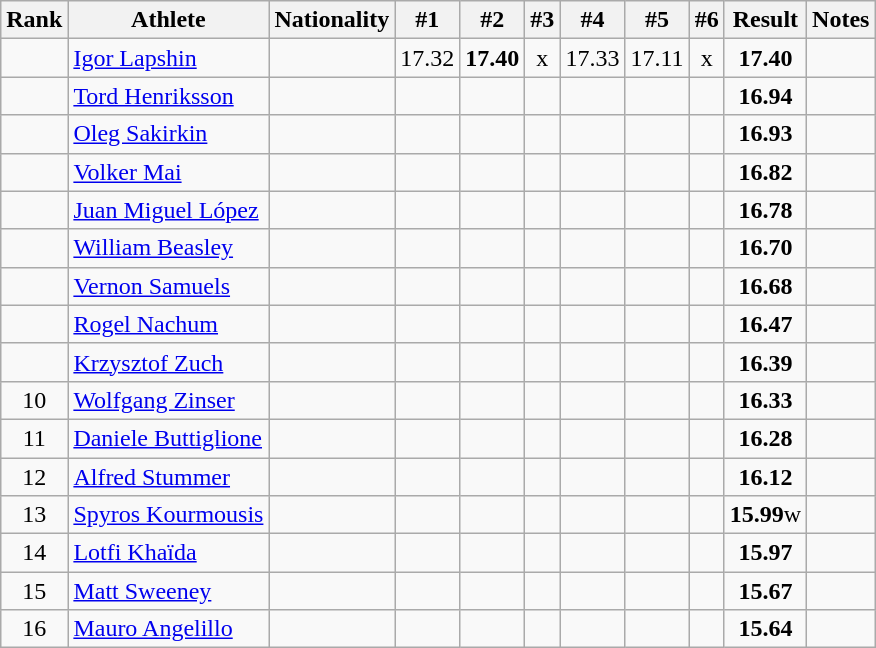<table class="wikitable sortable" style="text-align:center">
<tr>
<th>Rank</th>
<th>Athlete</th>
<th>Nationality</th>
<th>#1</th>
<th>#2</th>
<th>#3</th>
<th>#4</th>
<th>#5</th>
<th>#6</th>
<th>Result</th>
<th>Notes</th>
</tr>
<tr>
<td></td>
<td align=left><a href='#'>Igor Lapshin</a></td>
<td align=left></td>
<td>17.32</td>
<td><strong>17.40</strong></td>
<td>x</td>
<td>17.33</td>
<td>17.11</td>
<td>x</td>
<td><strong>17.40</strong></td>
<td></td>
</tr>
<tr>
<td></td>
<td align=left><a href='#'>Tord Henriksson</a></td>
<td align=left></td>
<td></td>
<td></td>
<td></td>
<td></td>
<td></td>
<td></td>
<td><strong>16.94</strong></td>
<td></td>
</tr>
<tr>
<td></td>
<td align=left><a href='#'>Oleg Sakirkin</a></td>
<td align=left></td>
<td></td>
<td></td>
<td></td>
<td></td>
<td></td>
<td></td>
<td><strong>16.93</strong></td>
<td></td>
</tr>
<tr>
<td></td>
<td align=left><a href='#'>Volker Mai</a></td>
<td align=left></td>
<td></td>
<td></td>
<td></td>
<td></td>
<td></td>
<td></td>
<td><strong>16.82</strong></td>
<td></td>
</tr>
<tr>
<td></td>
<td align=left><a href='#'>Juan Miguel López</a></td>
<td align=left></td>
<td></td>
<td></td>
<td></td>
<td></td>
<td></td>
<td></td>
<td><strong>16.78</strong></td>
<td></td>
</tr>
<tr>
<td></td>
<td align=left><a href='#'>William Beasley</a></td>
<td align=left></td>
<td></td>
<td></td>
<td></td>
<td></td>
<td></td>
<td></td>
<td><strong>16.70</strong></td>
<td></td>
</tr>
<tr>
<td></td>
<td align=left><a href='#'>Vernon Samuels</a></td>
<td align=left></td>
<td></td>
<td></td>
<td></td>
<td></td>
<td></td>
<td></td>
<td><strong>16.68</strong></td>
<td></td>
</tr>
<tr>
<td></td>
<td align=left><a href='#'>Rogel Nachum</a></td>
<td align=left></td>
<td></td>
<td></td>
<td></td>
<td></td>
<td></td>
<td></td>
<td><strong>16.47</strong></td>
<td></td>
</tr>
<tr>
<td></td>
<td align=left><a href='#'>Krzysztof Zuch</a></td>
<td align=left></td>
<td></td>
<td></td>
<td></td>
<td></td>
<td></td>
<td></td>
<td><strong>16.39</strong></td>
<td></td>
</tr>
<tr>
<td>10</td>
<td align=left><a href='#'>Wolfgang Zinser</a></td>
<td align=left></td>
<td></td>
<td></td>
<td></td>
<td></td>
<td></td>
<td></td>
<td><strong>16.33</strong></td>
<td></td>
</tr>
<tr>
<td>11</td>
<td align=left><a href='#'>Daniele Buttiglione</a></td>
<td align=left></td>
<td></td>
<td></td>
<td></td>
<td></td>
<td></td>
<td></td>
<td><strong>16.28</strong></td>
<td></td>
</tr>
<tr>
<td>12</td>
<td align=left><a href='#'>Alfred Stummer</a></td>
<td align=left></td>
<td></td>
<td></td>
<td></td>
<td></td>
<td></td>
<td></td>
<td><strong>16.12</strong></td>
<td></td>
</tr>
<tr>
<td>13</td>
<td align=left><a href='#'>Spyros Kourmousis</a></td>
<td align=left></td>
<td></td>
<td></td>
<td></td>
<td></td>
<td></td>
<td></td>
<td><strong>15.99</strong>w</td>
<td></td>
</tr>
<tr>
<td>14</td>
<td align=left><a href='#'>Lotfi Khaïda</a></td>
<td align=left></td>
<td></td>
<td></td>
<td></td>
<td></td>
<td></td>
<td></td>
<td><strong>15.97</strong></td>
<td></td>
</tr>
<tr>
<td>15</td>
<td align=left><a href='#'>Matt Sweeney</a></td>
<td align=left></td>
<td></td>
<td></td>
<td></td>
<td></td>
<td></td>
<td></td>
<td><strong>15.67</strong></td>
<td></td>
</tr>
<tr>
<td>16</td>
<td align=left><a href='#'>Mauro Angelillo</a></td>
<td align=left></td>
<td></td>
<td></td>
<td></td>
<td></td>
<td></td>
<td></td>
<td><strong>15.64</strong></td>
<td></td>
</tr>
</table>
